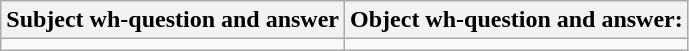<table class="wikitable">
<tr>
<th>Subject wh-question and answer</th>
<th>Object wh-question and answer:</th>
</tr>
<tr>
<td></td>
<td></td>
</tr>
</table>
